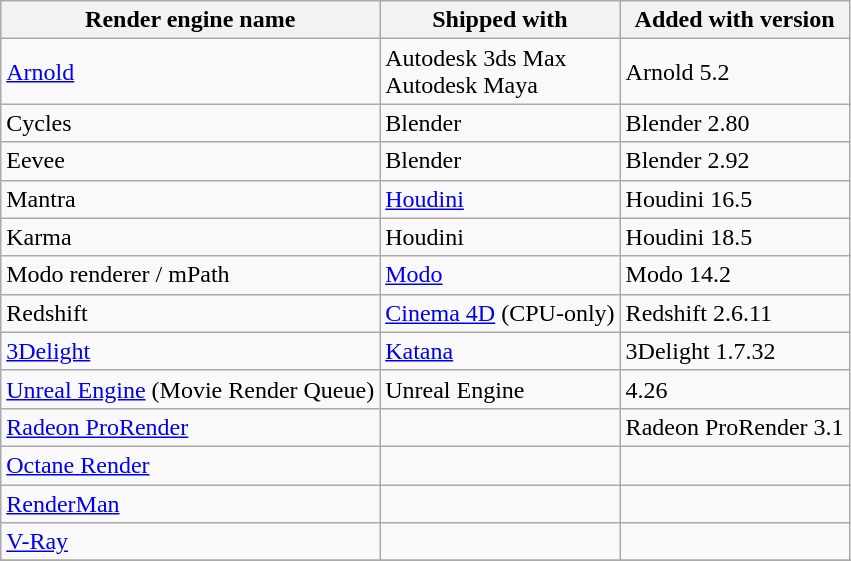<table class="wikitable">
<tr>
<th>Render engine name</th>
<th>Shipped with</th>
<th>Added with version</th>
</tr>
<tr>
<td><a href='#'>Arnold</a></td>
<td>Autodesk 3ds Max<br>Autodesk Maya</td>
<td>Arnold 5.2</td>
</tr>
<tr>
<td>Cycles</td>
<td>Blender </td>
<td>Blender 2.80</td>
</tr>
<tr>
<td>Eevee</td>
<td>Blender</td>
<td>Blender 2.92</td>
</tr>
<tr>
<td>Mantra</td>
<td><a href='#'>Houdini</a></td>
<td>Houdini 16.5</td>
</tr>
<tr>
<td>Karma</td>
<td>Houdini</td>
<td>Houdini 18.5</td>
</tr>
<tr>
<td>Modo renderer / mPath</td>
<td><a href='#'>Modo</a></td>
<td>Modo 14.2</td>
</tr>
<tr>
<td>Redshift</td>
<td><a href='#'>Cinema 4D</a> (CPU-only)</td>
<td>Redshift 2.6.11</td>
</tr>
<tr>
<td><a href='#'>3Delight</a></td>
<td><a href='#'>Katana</a> </td>
<td>3Delight 1.7.32</td>
</tr>
<tr>
<td><a href='#'>Unreal Engine</a> (Movie Render Queue)</td>
<td>Unreal Engine</td>
<td>4.26</td>
</tr>
<tr>
<td><a href='#'>Radeon ProRender</a></td>
<td></td>
<td>Radeon ProRender 3.1</td>
</tr>
<tr>
<td><a href='#'>Octane Render</a></td>
<td></td>
<td></td>
</tr>
<tr>
<td><a href='#'>RenderMan</a></td>
<td></td>
<td></td>
</tr>
<tr>
<td><a href='#'>V-Ray</a></td>
<td></td>
<td></td>
</tr>
<tr>
</tr>
</table>
